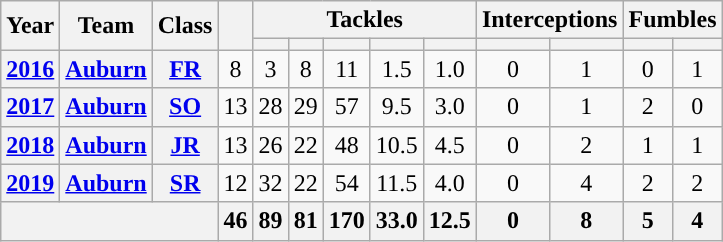<table class="wikitable sortable" style="text-align:center;">
<tr>
<th rowspan="2">Year</th>
<th rowspan="2">Team</th>
<th rowspan="2">Class</th>
<th rowspan="2"></th>
<th colspan="5">Tackles</th>
<th colspan="2">Interceptions</th>
<th colspan="2">Fumbles</th>
</tr>
<tr>
<th></th>
<th></th>
<th></th>
<th></th>
<th></th>
<th></th>
<th></th>
<th></th>
<th></th>
</tr>
<tr>
<th><a href='#'>2016</a></th>
<th><a href='#'>Auburn</a></th>
<th><a href='#'>FR</a></th>
<td>8</td>
<td>3</td>
<td>8</td>
<td>11</td>
<td>1.5</td>
<td>1.0</td>
<td>0</td>
<td>1</td>
<td>0</td>
<td>1</td>
</tr>
<tr>
<th><a href='#'>2017</a></th>
<th><a href='#'>Auburn</a></th>
<th><a href='#'>SO</a></th>
<td>13</td>
<td>28</td>
<td>29</td>
<td>57</td>
<td>9.5</td>
<td>3.0</td>
<td>0</td>
<td>1</td>
<td>2</td>
<td>0</td>
</tr>
<tr>
<th><a href='#'>2018</a></th>
<th><a href='#'>Auburn</a></th>
<th><a href='#'>JR</a></th>
<td>13</td>
<td>26</td>
<td>22</td>
<td>48</td>
<td>10.5</td>
<td>4.5</td>
<td>0</td>
<td>2</td>
<td>1</td>
<td>1</td>
</tr>
<tr>
<th><a href='#'>2019</a></th>
<th><a href='#'>Auburn</a></th>
<th><a href='#'>SR</a></th>
<td>12</td>
<td>32</td>
<td>22</td>
<td>54</td>
<td>11.5</td>
<td>4.0</td>
<td>0</td>
<td>4</td>
<td>2</td>
<td>2</td>
</tr>
<tr>
<th colspan="3"></th>
<th>46</th>
<th>89</th>
<th>81</th>
<th>170</th>
<th>33.0</th>
<th>12.5</th>
<th>0</th>
<th>8</th>
<th>5</th>
<th>4</th>
</tr>
</table>
